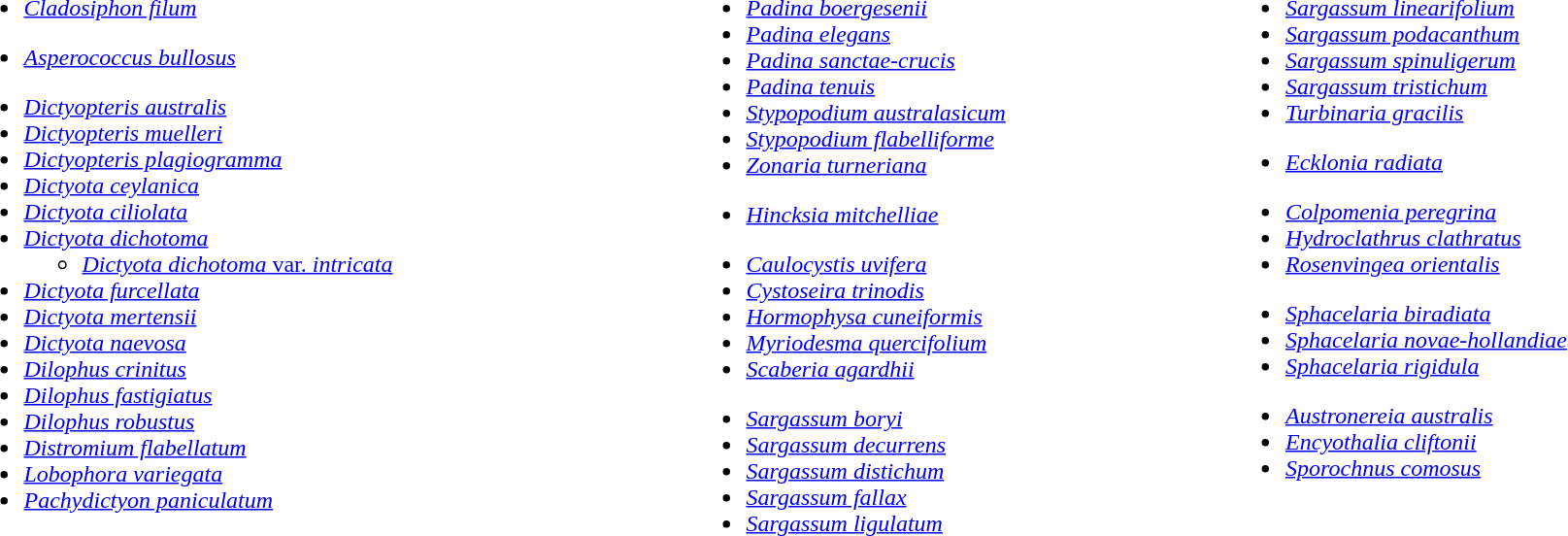<table width="100%">
<tr valign="top">
<td><br><ul><li><em><a href='#'>Cladosiphon filum</a></em></li></ul><ul><li><em><a href='#'>Asperococcus bullosus</a></em></li></ul><ul><li><em><a href='#'>Dictyopteris australis</a></em></li><li><em><a href='#'>Dictyopteris muelleri</a></em></li><li><em><a href='#'>Dictyopteris plagiogramma</a></em></li><li><em><a href='#'>Dictyota ceylanica</a></em></li><li><em><a href='#'>Dictyota ciliolata</a></em></li><li><em><a href='#'>Dictyota dichotoma</a></em><ul><li><a href='#'><em>Dictyota dichotoma</em> var. <em>intricata</em></a></li></ul></li><li><em><a href='#'>Dictyota furcellata</a></em></li><li><em><a href='#'>Dictyota mertensii</a></em></li><li><em><a href='#'>Dictyota naevosa</a></em></li><li><em><a href='#'>Dilophus crinitus</a></em></li><li><em><a href='#'>Dilophus fastigiatus</a></em></li><li><em><a href='#'>Dilophus robustus</a></em></li><li><em><a href='#'>Distromium flabellatum</a></em></li><li><em><a href='#'>Lobophora variegata</a></em></li><li><em><a href='#'>Pachydictyon paniculatum</a></em></li></ul></td>
<td><br><ul><li><em><a href='#'>Padina boergesenii</a></em></li><li><em><a href='#'>Padina elegans</a></em></li><li><em><a href='#'>Padina sanctae-crucis</a></em></li><li><em><a href='#'>Padina tenuis</a></em></li><li><em><a href='#'>Stypopodium australasicum</a></em></li><li><em><a href='#'>Stypopodium flabelliforme</a></em></li><li><em><a href='#'>Zonaria turneriana</a></em></li></ul><ul><li><em><a href='#'>Hincksia mitchelliae</a></em></li></ul><ul><li><em><a href='#'>Caulocystis uvifera</a></em></li><li><em><a href='#'>Cystoseira trinodis</a></em></li><li><em><a href='#'>Hormophysa cuneiformis</a></em></li><li><em><a href='#'>Myriodesma quercifolium</a></em></li><li><em><a href='#'>Scaberia agardhii</a></em></li></ul><ul><li><em><a href='#'>Sargassum boryi</a></em></li><li><em><a href='#'>Sargassum decurrens</a></em></li><li><em><a href='#'>Sargassum distichum</a></em></li><li><em><a href='#'>Sargassum fallax</a></em></li><li><em><a href='#'>Sargassum ligulatum</a></em></li></ul></td>
<td><br><ul><li><em><a href='#'>Sargassum linearifolium</a></em></li><li><em><a href='#'>Sargassum podacanthum</a></em></li><li><em><a href='#'>Sargassum spinuligerum</a></em></li><li><em><a href='#'>Sargassum tristichum</a></em></li><li><em><a href='#'>Turbinaria gracilis</a></em></li></ul><ul><li><em><a href='#'>Ecklonia radiata</a></em></li></ul><ul><li><em><a href='#'>Colpomenia peregrina</a></em></li><li><em><a href='#'>Hydroclathrus clathratus</a></em></li><li><em><a href='#'>Rosenvingea orientalis</a></em></li></ul><ul><li><em><a href='#'>Sphacelaria biradiata</a></em></li><li><em><a href='#'>Sphacelaria novae-hollandiae</a></em></li><li><em><a href='#'>Sphacelaria rigidula</a></em></li></ul><ul><li><em><a href='#'>Austronereia australis</a></em></li><li><em><a href='#'>Encyothalia cliftonii</a></em></li><li><em><a href='#'>Sporochnus comosus</a></em></li></ul></td>
</tr>
</table>
